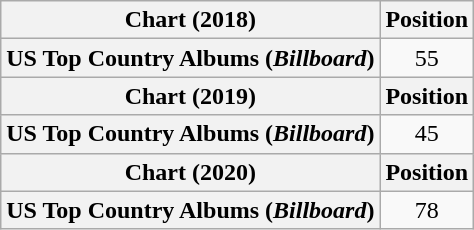<table class="wikitable plainrowheaders" style="text-align:center">
<tr>
<th scope="col">Chart (2018)</th>
<th scope="col">Position</th>
</tr>
<tr>
<th scope="row">US Top Country Albums (<em>Billboard</em>)</th>
<td>55</td>
</tr>
<tr>
<th scope="col">Chart (2019)</th>
<th scope="col">Position</th>
</tr>
<tr>
<th scope="row">US Top Country Albums (<em>Billboard</em>)</th>
<td>45</td>
</tr>
<tr>
<th scope="col">Chart (2020)</th>
<th scope="col">Position</th>
</tr>
<tr>
<th scope="row">US Top Country Albums (<em>Billboard</em>)</th>
<td>78</td>
</tr>
</table>
